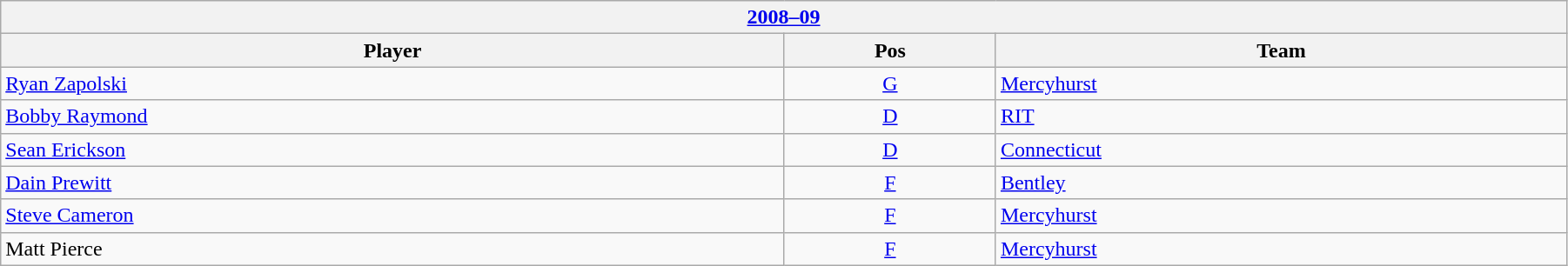<table class="wikitable" width=95%>
<tr>
<th colspan=3><a href='#'>2008–09</a></th>
</tr>
<tr>
<th>Player</th>
<th>Pos</th>
<th>Team</th>
</tr>
<tr>
<td><a href='#'>Ryan Zapolski</a></td>
<td style="text-align:center;"><a href='#'>G</a></td>
<td><a href='#'>Mercyhurst</a></td>
</tr>
<tr>
<td><a href='#'>Bobby Raymond</a></td>
<td style="text-align:center;"><a href='#'>D</a></td>
<td><a href='#'>RIT</a></td>
</tr>
<tr>
<td><a href='#'>Sean Erickson</a></td>
<td style="text-align:center;"><a href='#'>D</a></td>
<td><a href='#'>Connecticut</a></td>
</tr>
<tr>
<td><a href='#'>Dain Prewitt</a></td>
<td style="text-align:center;"><a href='#'>F</a></td>
<td><a href='#'>Bentley</a></td>
</tr>
<tr>
<td><a href='#'>Steve Cameron</a></td>
<td style="text-align:center;"><a href='#'>F</a></td>
<td><a href='#'>Mercyhurst</a></td>
</tr>
<tr>
<td>Matt Pierce</td>
<td style="text-align:center;"><a href='#'>F</a></td>
<td><a href='#'>Mercyhurst</a></td>
</tr>
</table>
